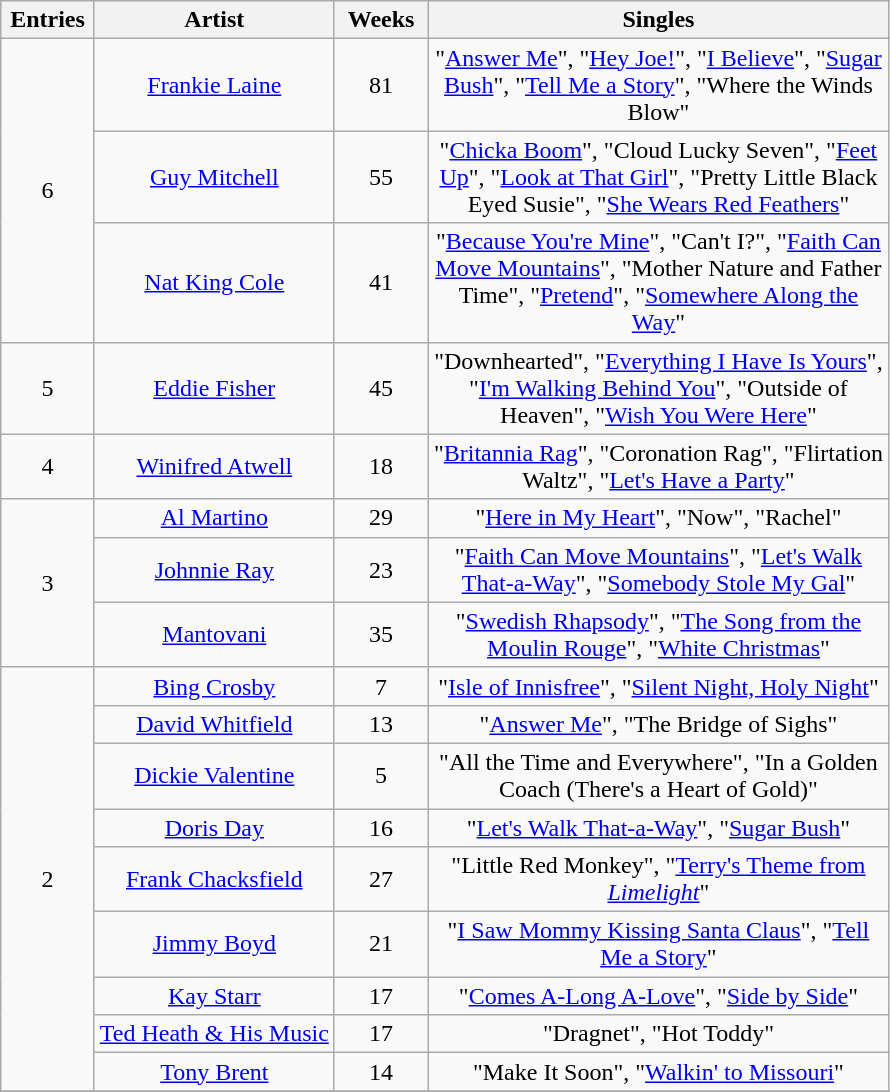<table class="wikitable sortable" style="text-align: center;">
<tr>
<th scope="col" style="width:55px;" data-sort-type="number">Entries</th>
<th scope="col" style="text-align:center;">Artist</th>
<th scope="col" style="width:55px;" data-sort-type="number">Weeks</th>
<th scope="col" style="width:300px;">Singles</th>
</tr>
<tr>
<td rowspan="3" style="text-align:center">6</td>
<td><a href='#'>Frankie Laine</a> </td>
<td>81</td>
<td>"<a href='#'>Answer Me</a>", "<a href='#'>Hey Joe!</a>", "<a href='#'>I Believe</a>", "<a href='#'>Sugar Bush</a>", "<a href='#'>Tell Me a Story</a>", "Where the Winds Blow"</td>
</tr>
<tr>
<td><a href='#'>Guy Mitchell</a> </td>
<td>55</td>
<td>"<a href='#'>Chicka Boom</a>", "Cloud Lucky Seven", "<a href='#'>Feet Up</a>", "<a href='#'>Look at That Girl</a>", "Pretty Little Black Eyed Susie", "<a href='#'>She Wears Red Feathers</a>"</td>
</tr>
<tr>
<td><a href='#'>Nat King Cole</a> </td>
<td>41</td>
<td>"<a href='#'>Because You're Mine</a>", "Can't I?", "<a href='#'>Faith Can Move Mountains</a>", "Mother Nature and Father Time", "<a href='#'>Pretend</a>", "<a href='#'>Somewhere Along the Way</a>"</td>
</tr>
<tr>
<td style="text-align:center">5</td>
<td><a href='#'>Eddie Fisher</a></td>
<td>45</td>
<td>"Downhearted", "<a href='#'>Everything I Have Is Yours</a>", "<a href='#'>I'm Walking Behind You</a>", "Outside of Heaven", "<a href='#'>Wish You Were Here</a>"</td>
</tr>
<tr>
<td style="text-align:center">4</td>
<td><a href='#'>Winifred Atwell</a> </td>
<td>18</td>
<td>"<a href='#'>Britannia Rag</a>", "Coronation Rag", "Flirtation Waltz", "<a href='#'>Let's Have a Party</a>"</td>
</tr>
<tr>
<td rowspan="3" style="text-align:center">3</td>
<td><a href='#'>Al Martino</a> </td>
<td>29</td>
<td>"<a href='#'>Here in My Heart</a>", "Now", "Rachel"</td>
</tr>
<tr>
<td><a href='#'>Johnnie Ray</a> </td>
<td>23</td>
<td>"<a href='#'>Faith Can Move Mountains</a>", "<a href='#'>Let's Walk That-a-Way</a>", "<a href='#'>Somebody Stole My Gal</a>"</td>
</tr>
<tr>
<td><a href='#'>Mantovani</a> </td>
<td>35</td>
<td>"<a href='#'>Swedish Rhapsody</a>", "<a href='#'>The Song from the Moulin Rouge</a>", "<a href='#'>White Christmas</a>"</td>
</tr>
<tr>
<td rowspan="9" style="text-align:center">2</td>
<td><a href='#'>Bing Crosby</a> </td>
<td>7</td>
<td>"<a href='#'>Isle of Innisfree</a>", "<a href='#'>Silent Night, Holy Night</a>"</td>
</tr>
<tr>
<td><a href='#'>David Whitfield</a> </td>
<td>13</td>
<td>"<a href='#'>Answer Me</a>", "The Bridge of Sighs"</td>
</tr>
<tr>
<td><a href='#'>Dickie Valentine</a></td>
<td>5</td>
<td>"All the Time and Everywhere", "In a Golden Coach (There's a Heart of Gold)"</td>
</tr>
<tr>
<td><a href='#'>Doris Day</a></td>
<td>16</td>
<td>"<a href='#'>Let's Walk That-a-Way</a>", "<a href='#'>Sugar Bush</a>"</td>
</tr>
<tr>
<td><a href='#'>Frank Chacksfield</a></td>
<td>27</td>
<td>"Little Red Monkey", "<a href='#'>Terry's Theme from <em>Limelight</em></a>"</td>
</tr>
<tr>
<td><a href='#'>Jimmy Boyd</a></td>
<td>21</td>
<td>"<a href='#'>I Saw Mommy Kissing Santa Claus</a>", "<a href='#'>Tell Me a Story</a>"</td>
</tr>
<tr>
<td><a href='#'>Kay Starr</a> </td>
<td>17</td>
<td>"<a href='#'>Comes A-Long A-Love</a>", "<a href='#'>Side by Side</a>"</td>
</tr>
<tr>
<td><a href='#'>Ted Heath & His Music</a></td>
<td>17</td>
<td>"Dragnet", "Hot Toddy"</td>
</tr>
<tr>
<td><a href='#'>Tony Brent</a> </td>
<td>14</td>
<td>"Make It Soon", "<a href='#'>Walkin' to Missouri</a>"</td>
</tr>
<tr>
</tr>
</table>
